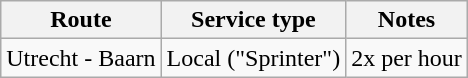<table class="wikitable">
<tr>
<th>Route</th>
<th>Service type</th>
<th>Notes</th>
</tr>
<tr>
<td>Utrecht - Baarn</td>
<td>Local ("Sprinter")</td>
<td>2x per hour</td>
</tr>
</table>
